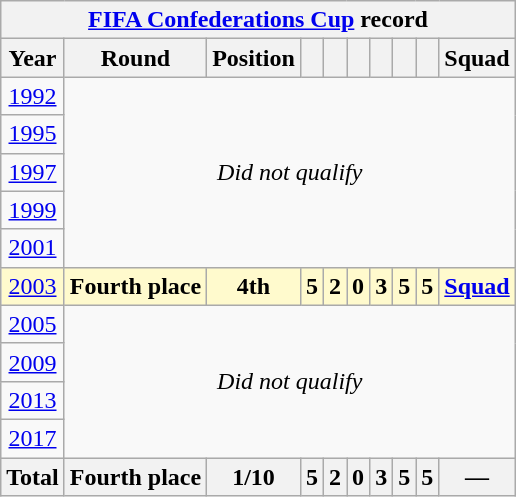<table class="wikitable" style="text-align: center;">
<tr>
<th colspan=10><a href='#'>FIFA Confederations Cup</a> record</th>
</tr>
<tr>
<th>Year</th>
<th>Round</th>
<th>Position</th>
<th></th>
<th></th>
<th></th>
<th></th>
<th></th>
<th></th>
<th>Squad</th>
</tr>
<tr>
<td> <a href='#'>1992</a></td>
<td colspan=9 rowspan=5><em>Did not qualify</em></td>
</tr>
<tr>
<td> <a href='#'>1995</a></td>
</tr>
<tr>
<td> <a href='#'>1997</a></td>
</tr>
<tr>
<td> <a href='#'>1999</a></td>
</tr>
<tr>
<td>  <a href='#'>2001</a></td>
</tr>
<tr style="background:LemonChiffon;">
<td> <a href='#'>2003</a></td>
<td><strong>Fourth place</strong></td>
<td><strong>4th</strong></td>
<td><strong>5</strong></td>
<td><strong>2</strong></td>
<td><strong>0</strong></td>
<td><strong>3</strong></td>
<td><strong>5</strong></td>
<td><strong>5</strong></td>
<td><strong><a href='#'>Squad</a></strong></td>
</tr>
<tr>
<td> <a href='#'>2005</a></td>
<td colspan=9 rowspan=4><em>Did not qualify</em></td>
</tr>
<tr>
<td> <a href='#'>2009</a></td>
</tr>
<tr>
<td> <a href='#'>2013</a></td>
</tr>
<tr>
<td> <a href='#'>2017</a></td>
</tr>
<tr>
<th>Total</th>
<th>Fourth place</th>
<th>1/10</th>
<th>5</th>
<th>2</th>
<th>0</th>
<th>3</th>
<th>5</th>
<th>5</th>
<th>—</th>
</tr>
</table>
